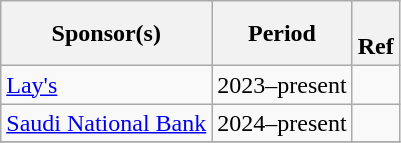<table class="wikitable" style="text-align: left">
<tr>
<th>Sponsor(s)</th>
<th>Period</th>
<th><br>  Ref</th>
</tr>
<tr>
<td><div><a href='#'>Lay's</a></div></td>
<td><div>2023–present</div></td>
<td></td>
</tr>
<tr>
<td><div><a href='#'>Saudi National Bank</a></div></td>
<td><div>2024–present</div></td>
<td></td>
</tr>
<tr>
</tr>
</table>
